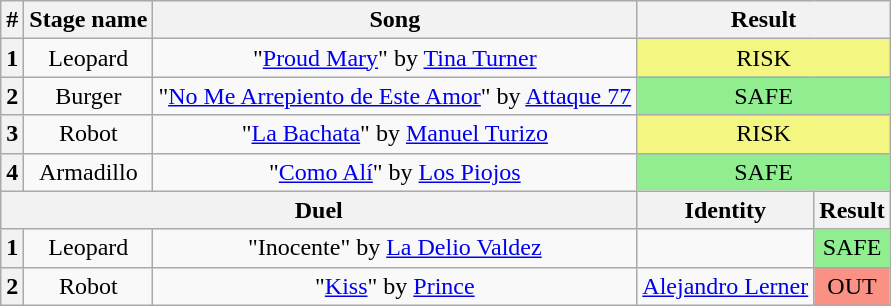<table class="wikitable plainrowheaders" style="text-align: center;">
<tr>
<th>#</th>
<th>Stage name</th>
<th>Song</th>
<th colspan="2">Result</th>
</tr>
<tr>
<th>1</th>
<td>Leopard</td>
<td>"<a href='#'>Proud Mary</a>" by <a href='#'>Tina Turner</a></td>
<td colspan="2" bgcolor="#F3F781">RISK</td>
</tr>
<tr>
<th>2</th>
<td>Burger</td>
<td>"<a href='#'>No Me Arrepiento de Este Amor</a>" by <a href='#'>Attaque 77</a></td>
<td colspan="2" bgcolor="lightgreen">SAFE</td>
</tr>
<tr>
<th>3</th>
<td>Robot</td>
<td>"<a href='#'>La Bachata</a>" by <a href='#'>Manuel Turizo</a></td>
<td colspan="2" bgcolor="#F3F781">RISK</td>
</tr>
<tr>
<th>4</th>
<td>Armadillo</td>
<td>"<a href='#'>Como Alí</a>" by <a href='#'>Los Piojos</a></td>
<td colspan="2" bgcolor="lightgreen">SAFE</td>
</tr>
<tr>
<th colspan="3">Duel</th>
<th>Identity</th>
<th>Result</th>
</tr>
<tr>
<th>1</th>
<td>Leopard</td>
<td>"Inocente" by <a href='#'>La Delio Valdez</a></td>
<td></td>
<td bgcolor="lightgreen">SAFE</td>
</tr>
<tr>
<th>2</th>
<td>Robot</td>
<td>"<a href='#'>Kiss</a>" by <a href='#'>Prince</a></td>
<td><a href='#'>Alejandro Lerner</a></td>
<td bgcolor="#F99185">OUT</td>
</tr>
</table>
